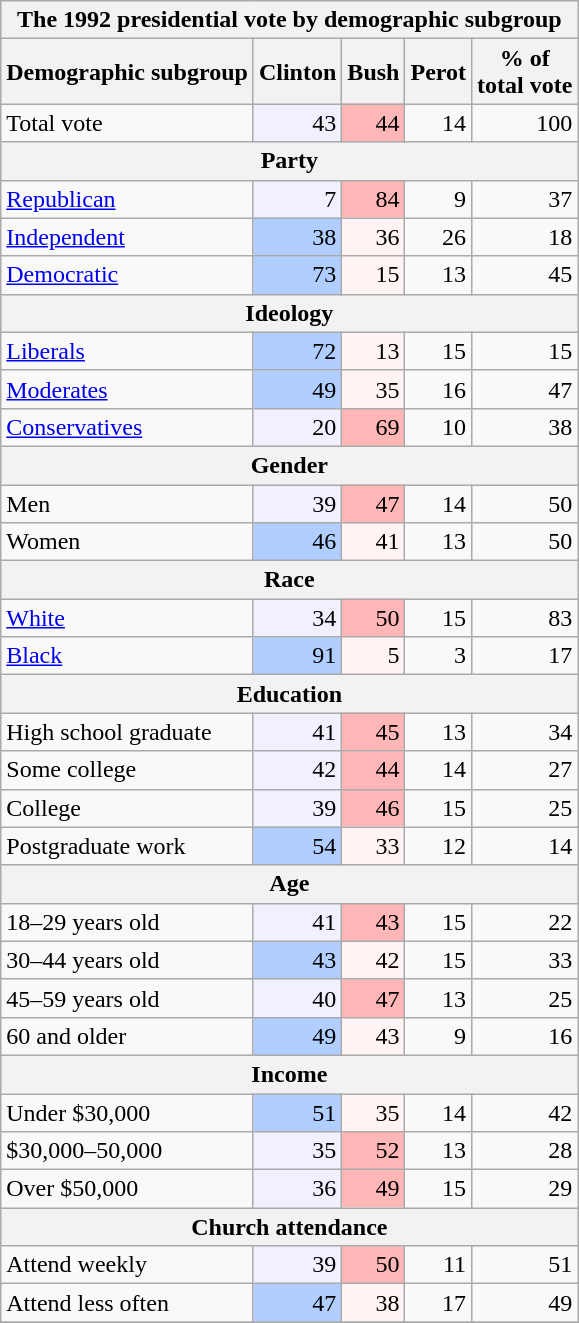<table class=wikitable>
<tr>
<th colspan="7">The 1992 presidential vote by demographic subgroup</th>
</tr>
<tr>
<th>Demographic subgroup</th>
<th>Clinton</th>
<th>Bush</th>
<th>Perot</th>
<th>% of<br>total vote</th>
</tr>
<tr>
<td>Total vote</td>
<td style="text-align:right; background:#f0f0ff;">43</td>
<td style="text-align:right; background:#ffb6b6;">44</td>
<td style="text-align:right;">14</td>
<td style="text-align:right;">100</td>
</tr>
<tr>
<th colspan=5>Party</th>
</tr>
<tr>
<td><a href='#'>Republican</a></td>
<td style="text-align:right; background:#f0f0ff;">7</td>
<td style="text-align:right; background:#ffb6b6;">84</td>
<td style="text-align:right;">9</td>
<td style="text-align:right;">37</td>
</tr>
<tr>
<td><a href='#'>Independent</a></td>
<td style="text-align:right; background:#b0ceff;">38</td>
<td style="text-align:right; background:#fff3f3;">36</td>
<td style="text-align:right;">26</td>
<td style="text-align:right;">18</td>
</tr>
<tr>
<td><a href='#'>Democratic</a></td>
<td style="text-align:right; background:#b0ceff;">73</td>
<td style="text-align:right; background:#fff3f3;">15</td>
<td style="text-align:right;">13</td>
<td style="text-align:right;">45</td>
</tr>
<tr>
<th colspan=5>Ideology</th>
</tr>
<tr>
<td><a href='#'>Liberals</a></td>
<td style="text-align:right; background:#b0ceff;">72</td>
<td style="text-align:right; background:#fff3f3;">13</td>
<td style="text-align:right;">15</td>
<td style="text-align:right;">15</td>
</tr>
<tr>
<td><a href='#'>Moderates</a></td>
<td style="text-align:right; background:#b0ceff;">49</td>
<td style="text-align:right; background:#fff3f3;">35</td>
<td style="text-align:right;">16</td>
<td style="text-align:right;">47</td>
</tr>
<tr>
<td><a href='#'>Conservatives</a></td>
<td style="text-align:right; background:#f0f0ff;">20</td>
<td style="text-align:right; background:#ffb6b6;">69</td>
<td style="text-align:right;">10</td>
<td style="text-align:right;">38</td>
</tr>
<tr>
<th colspan=5>Gender</th>
</tr>
<tr>
<td>Men</td>
<td style="text-align:right; background:#f0f0ff;">39</td>
<td style="text-align:right; background:#ffb6b6;">47</td>
<td style="text-align:right;">14</td>
<td style="text-align:right;">50</td>
</tr>
<tr>
<td>Women</td>
<td style="text-align:right; background:#b0ceff;">46</td>
<td style="text-align:right; background:#fff3f3;">41</td>
<td style="text-align:right;">13</td>
<td style="text-align:right;">50</td>
</tr>
<tr>
<th colspan=5>Race</th>
</tr>
<tr>
<td><a href='#'>White</a></td>
<td style="text-align:right; background:#f0f0ff;">34</td>
<td style="text-align:right; background:#ffb6b6;">50</td>
<td style="text-align:right;">15</td>
<td style="text-align:right;">83</td>
</tr>
<tr>
<td><a href='#'>Black</a></td>
<td style="text-align:right; background:#b0ceff;">91</td>
<td style="text-align:right; background:#fff3f3;">5</td>
<td style="text-align:right;">3</td>
<td style="text-align:right;">17</td>
</tr>
<tr>
<th colspan=5>Education</th>
</tr>
<tr>
<td>High school graduate</td>
<td style="text-align:right; background:#f0f0ff;">41</td>
<td style="text-align:right; background:#ffb6b6;">45</td>
<td style="text-align:right;">13</td>
<td style="text-align:right;">34</td>
</tr>
<tr>
<td>Some college</td>
<td style="text-align:right; background:#f0f0ff;">42</td>
<td style="text-align:right; background:#ffb6b6;">44</td>
<td style="text-align:right;">14</td>
<td style="text-align:right;">27</td>
</tr>
<tr>
<td>College</td>
<td style="text-align:right; background:#f0f0ff;">39</td>
<td style="text-align:right; background:#ffb6b6;">46</td>
<td style="text-align:right;">15</td>
<td style="text-align:right;">25</td>
</tr>
<tr>
<td>Postgraduate work</td>
<td style="text-align:right; background:#b0ceff;">54</td>
<td style="text-align:right; background:#fff3f3;">33</td>
<td style="text-align:right;">12</td>
<td style="text-align:right;">14</td>
</tr>
<tr>
<th colspan=5>Age</th>
</tr>
<tr>
<td>18–29 years old</td>
<td style="text-align:right; background:#f0f0ff;">41</td>
<td style="text-align:right; background:#ffb6b6;">43</td>
<td style="text-align:right;">15</td>
<td style="text-align:right;">22</td>
</tr>
<tr>
<td>30–44 years old</td>
<td style="text-align:right; background:#b0ceff;">43</td>
<td style="text-align:right; background:#fff3f3;">42</td>
<td style="text-align:right;">15</td>
<td style="text-align:right;">33</td>
</tr>
<tr>
<td>45–59 years old</td>
<td style="text-align:right; background:#f0f0ff;">40</td>
<td style="text-align:right; background:#ffb6b6;">47</td>
<td style="text-align:right;">13</td>
<td style="text-align:right;">25</td>
</tr>
<tr>
<td>60 and older</td>
<td style="text-align:right; background:#b0ceff;">49</td>
<td style="text-align:right; background:#fff3f3;">43</td>
<td style="text-align:right;">9</td>
<td style="text-align:right;">16</td>
</tr>
<tr>
<th colspan=5>Income</th>
</tr>
<tr>
<td>Under $30,000</td>
<td style="text-align:right; background:#b0ceff;">51</td>
<td style="text-align:right; background:#fff3f3;">35</td>
<td style="text-align:right;">14</td>
<td style="text-align:right;">42</td>
</tr>
<tr>
<td>$30,000–50,000</td>
<td style="text-align:right; background:#f0f0ff;">35</td>
<td style="text-align:right; background:#ffb6b6;">52</td>
<td style="text-align:right;">13</td>
<td style="text-align:right;">28</td>
</tr>
<tr>
<td>Over $50,000</td>
<td style="text-align:right; background:#f0f0ff;">36</td>
<td style="text-align:right; background:#ffb6b6;">49</td>
<td style="text-align:right;">15</td>
<td style="text-align:right;">29</td>
</tr>
<tr>
<th colspan=5>Church attendance</th>
</tr>
<tr>
<td>Attend weekly</td>
<td style="text-align:right; background:#f0f0ff;">39</td>
<td style="text-align:right; background:#ffb6b6;">50</td>
<td style="text-align:right;">11</td>
<td style="text-align:right;">51</td>
</tr>
<tr>
<td>Attend less often</td>
<td style="text-align:right; background:#b0ceff;">47</td>
<td style="text-align:right; background:#fff3f3;">38</td>
<td style="text-align:right;">17</td>
<td style="text-align:right;">49</td>
</tr>
<tr>
</tr>
</table>
